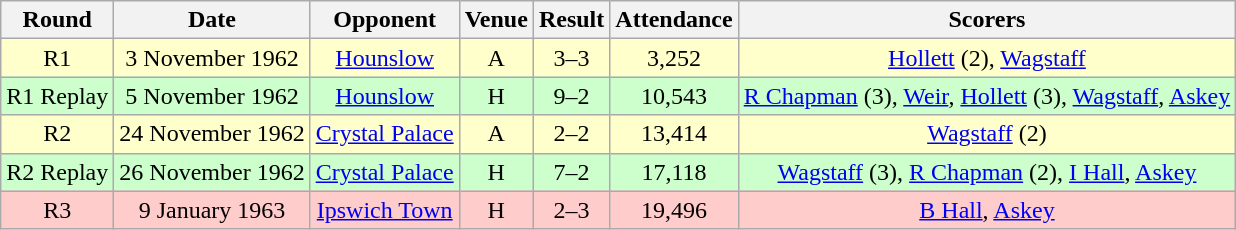<table class="wikitable" style="font-size:100%; text-align:center">
<tr>
<th>Round</th>
<th>Date</th>
<th>Opponent</th>
<th>Venue</th>
<th>Result</th>
<th>Attendance</th>
<th>Scorers</th>
</tr>
<tr style="background-color: #FFFFCC;">
<td>R1</td>
<td>3 November 1962</td>
<td><a href='#'>Hounslow</a></td>
<td>A</td>
<td>3–3</td>
<td>3,252</td>
<td><a href='#'>Hollett</a> (2), <a href='#'>Wagstaff</a></td>
</tr>
<tr style="background-color: #CCFFCC;">
<td>R1 Replay</td>
<td>5 November 1962</td>
<td><a href='#'>Hounslow</a></td>
<td>H</td>
<td>9–2</td>
<td>10,543</td>
<td><a href='#'>R Chapman</a> (3), <a href='#'>Weir</a>, <a href='#'>Hollett</a> (3), <a href='#'>Wagstaff</a>, <a href='#'>Askey</a></td>
</tr>
<tr style="background-color: #FFFFCC;">
<td>R2</td>
<td>24 November 1962</td>
<td><a href='#'>Crystal Palace</a></td>
<td>A</td>
<td>2–2</td>
<td>13,414</td>
<td><a href='#'>Wagstaff</a> (2)</td>
</tr>
<tr style="background-color: #CCFFCC;">
<td>R2 Replay</td>
<td>26 November 1962</td>
<td><a href='#'>Crystal Palace</a></td>
<td>H</td>
<td>7–2</td>
<td>17,118</td>
<td><a href='#'>Wagstaff</a> (3), <a href='#'>R Chapman</a> (2), <a href='#'>I Hall</a>, <a href='#'>Askey</a></td>
</tr>
<tr style="background-color: #FFCCCC;">
<td>R3</td>
<td>9 January 1963</td>
<td><a href='#'>Ipswich Town</a></td>
<td>H</td>
<td>2–3</td>
<td>19,496</td>
<td><a href='#'>B Hall</a>, <a href='#'>Askey</a></td>
</tr>
</table>
